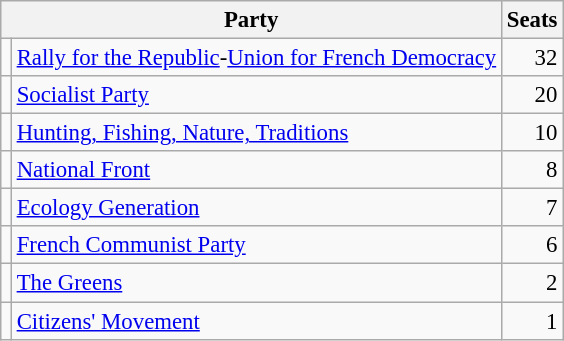<table class="wikitable" style="font-size: 95%;">
<tr>
<th colspan="2">Party</th>
<th>Seats</th>
</tr>
<tr>
<td></td>
<td><a href='#'>Rally for the Republic</a>-<a href='#'>Union for French Democracy</a></td>
<td align="right">32</td>
</tr>
<tr>
<td></td>
<td><a href='#'>Socialist Party</a></td>
<td align="right">20</td>
</tr>
<tr>
<td></td>
<td><a href='#'>Hunting, Fishing, Nature, Traditions</a></td>
<td align="right">10</td>
</tr>
<tr>
<td></td>
<td><a href='#'>National Front</a></td>
<td align="right">8</td>
</tr>
<tr>
<td></td>
<td><a href='#'>Ecology Generation</a></td>
<td align="right">7</td>
</tr>
<tr>
<td></td>
<td><a href='#'>French Communist Party</a></td>
<td align="right">6</td>
</tr>
<tr>
<td></td>
<td><a href='#'>The Greens</a></td>
<td align="right">2</td>
</tr>
<tr>
<td></td>
<td><a href='#'>Citizens' Movement</a></td>
<td align="right">1</td>
</tr>
</table>
